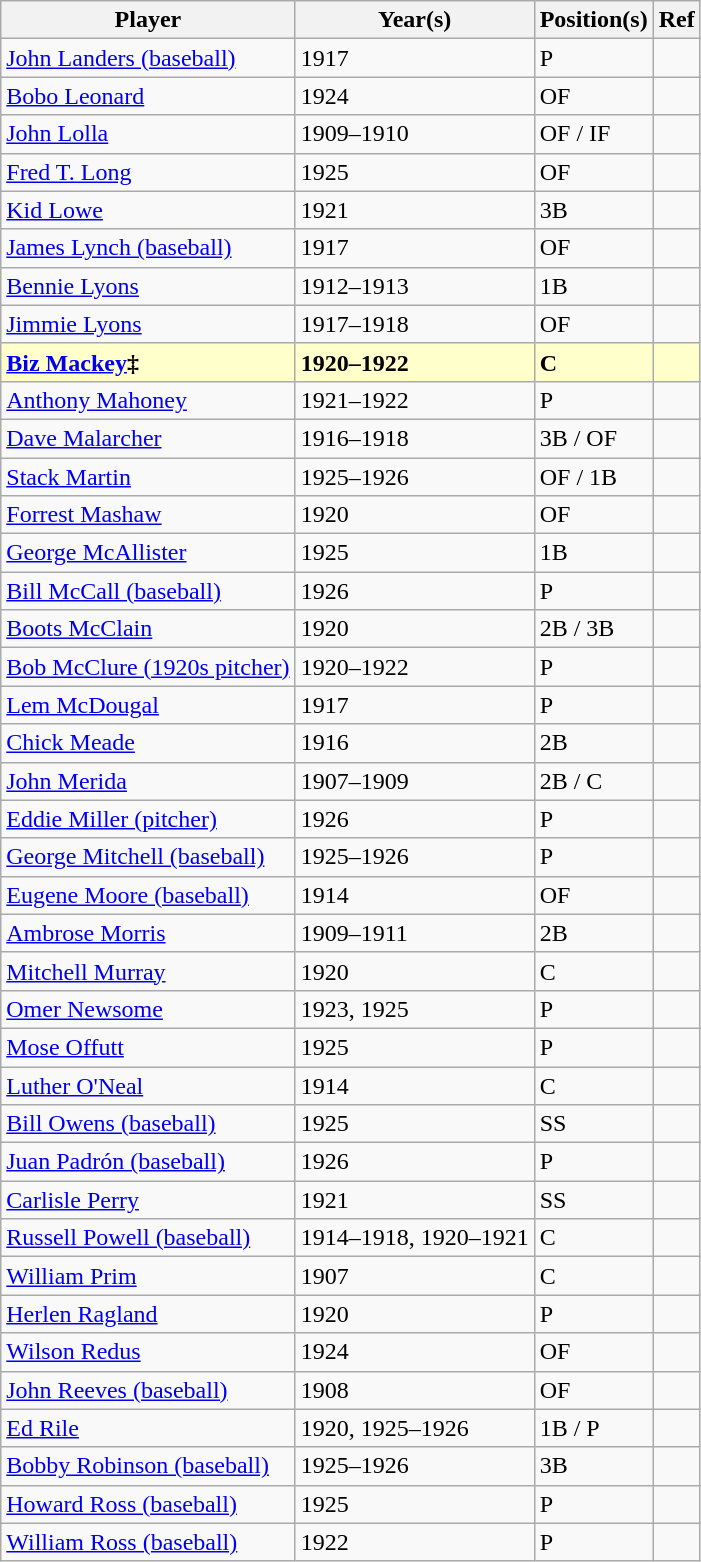<table class="wikitable">
<tr>
<th>Player</th>
<th>Year(s)</th>
<th>Position(s)</th>
<th>Ref</th>
</tr>
<tr>
<td><a href='#'>John Landers (baseball)</a></td>
<td>1917</td>
<td>P</td>
<td></td>
</tr>
<tr>
<td><a href='#'>Bobo Leonard</a></td>
<td>1924</td>
<td>OF</td>
<td></td>
</tr>
<tr>
<td><a href='#'>John Lolla</a></td>
<td>1909–1910</td>
<td>OF / IF</td>
<td></td>
</tr>
<tr>
<td><a href='#'>Fred T. Long</a></td>
<td>1925</td>
<td>OF</td>
<td></td>
</tr>
<tr>
<td><a href='#'>Kid Lowe</a></td>
<td>1921</td>
<td>3B</td>
<td></td>
</tr>
<tr>
<td><a href='#'>James Lynch (baseball)</a></td>
<td>1917</td>
<td>OF</td>
<td></td>
</tr>
<tr>
<td><a href='#'>Bennie Lyons</a></td>
<td>1912–1913</td>
<td>1B</td>
<td></td>
</tr>
<tr>
<td><a href='#'>Jimmie Lyons</a></td>
<td>1917–1918</td>
<td>OF</td>
<td></td>
</tr>
<tr style="background:#FFFFCC;">
<td><strong><a href='#'>Biz Mackey</a>‡</strong></td>
<td><strong>1920–1922</strong></td>
<td><strong>C</strong></td>
<td><strong></strong></td>
</tr>
<tr>
<td><a href='#'>Anthony Mahoney</a></td>
<td>1921–1922</td>
<td>P</td>
<td></td>
</tr>
<tr>
<td><a href='#'>Dave Malarcher</a></td>
<td>1916–1918</td>
<td>3B / OF</td>
<td></td>
</tr>
<tr>
<td><a href='#'>Stack Martin</a></td>
<td>1925–1926</td>
<td>OF / 1B</td>
<td></td>
</tr>
<tr>
<td><a href='#'>Forrest Mashaw</a></td>
<td>1920</td>
<td>OF</td>
<td></td>
</tr>
<tr>
<td><a href='#'>George McAllister</a></td>
<td>1925</td>
<td>1B</td>
<td></td>
</tr>
<tr>
<td><a href='#'>Bill McCall (baseball)</a></td>
<td>1926</td>
<td>P</td>
<td></td>
</tr>
<tr>
<td><a href='#'>Boots McClain</a></td>
<td>1920</td>
<td>2B / 3B</td>
<td></td>
</tr>
<tr>
<td><a href='#'>Bob McClure (1920s pitcher)</a></td>
<td>1920–1922</td>
<td>P</td>
<td></td>
</tr>
<tr>
<td><a href='#'>Lem McDougal</a></td>
<td>1917</td>
<td>P</td>
<td></td>
</tr>
<tr>
<td><a href='#'>Chick Meade</a></td>
<td>1916</td>
<td>2B</td>
<td></td>
</tr>
<tr>
<td><a href='#'>John Merida</a></td>
<td>1907–1909</td>
<td>2B / C</td>
<td></td>
</tr>
<tr>
<td><a href='#'>Eddie Miller (pitcher)</a></td>
<td>1926</td>
<td>P</td>
<td></td>
</tr>
<tr>
<td><a href='#'>George Mitchell (baseball)</a></td>
<td>1925–1926</td>
<td>P</td>
<td></td>
</tr>
<tr>
<td><a href='#'>Eugene Moore (baseball)</a></td>
<td>1914</td>
<td>OF</td>
<td></td>
</tr>
<tr>
<td><a href='#'>Ambrose Morris</a></td>
<td>1909–1911</td>
<td>2B</td>
<td></td>
</tr>
<tr>
<td><a href='#'>Mitchell Murray</a></td>
<td>1920</td>
<td>C</td>
<td></td>
</tr>
<tr>
<td><a href='#'>Omer Newsome</a></td>
<td>1923, 1925</td>
<td>P</td>
<td></td>
</tr>
<tr>
<td><a href='#'>Mose Offutt</a></td>
<td>1925</td>
<td>P</td>
<td></td>
</tr>
<tr>
<td><a href='#'>Luther O'Neal</a></td>
<td>1914</td>
<td>C</td>
<td></td>
</tr>
<tr>
<td><a href='#'>Bill Owens (baseball)</a></td>
<td>1925</td>
<td>SS</td>
<td></td>
</tr>
<tr>
<td><a href='#'>Juan Padrón (baseball)</a></td>
<td>1926</td>
<td>P</td>
<td></td>
</tr>
<tr>
<td><a href='#'>Carlisle Perry</a></td>
<td>1921</td>
<td>SS</td>
<td></td>
</tr>
<tr>
<td><a href='#'>Russell Powell (baseball)</a></td>
<td>1914–1918, 1920–1921</td>
<td>C</td>
<td></td>
</tr>
<tr>
<td><a href='#'>William Prim</a></td>
<td>1907</td>
<td>C</td>
<td></td>
</tr>
<tr>
<td><a href='#'>Herlen Ragland</a></td>
<td>1920</td>
<td>P</td>
<td></td>
</tr>
<tr>
<td><a href='#'>Wilson Redus</a></td>
<td>1924</td>
<td>OF</td>
<td></td>
</tr>
<tr>
<td><a href='#'>John Reeves (baseball)</a></td>
<td>1908</td>
<td>OF</td>
<td></td>
</tr>
<tr>
<td><a href='#'>Ed Rile</a></td>
<td>1920, 1925–1926</td>
<td>1B / P</td>
<td></td>
</tr>
<tr>
<td><a href='#'>Bobby Robinson (baseball)</a></td>
<td>1925–1926</td>
<td>3B</td>
<td></td>
</tr>
<tr>
<td><a href='#'>Howard Ross (baseball)</a></td>
<td>1925</td>
<td>P</td>
<td></td>
</tr>
<tr>
<td><a href='#'>William Ross (baseball)</a></td>
<td>1922</td>
<td>P</td>
<td></td>
</tr>
</table>
